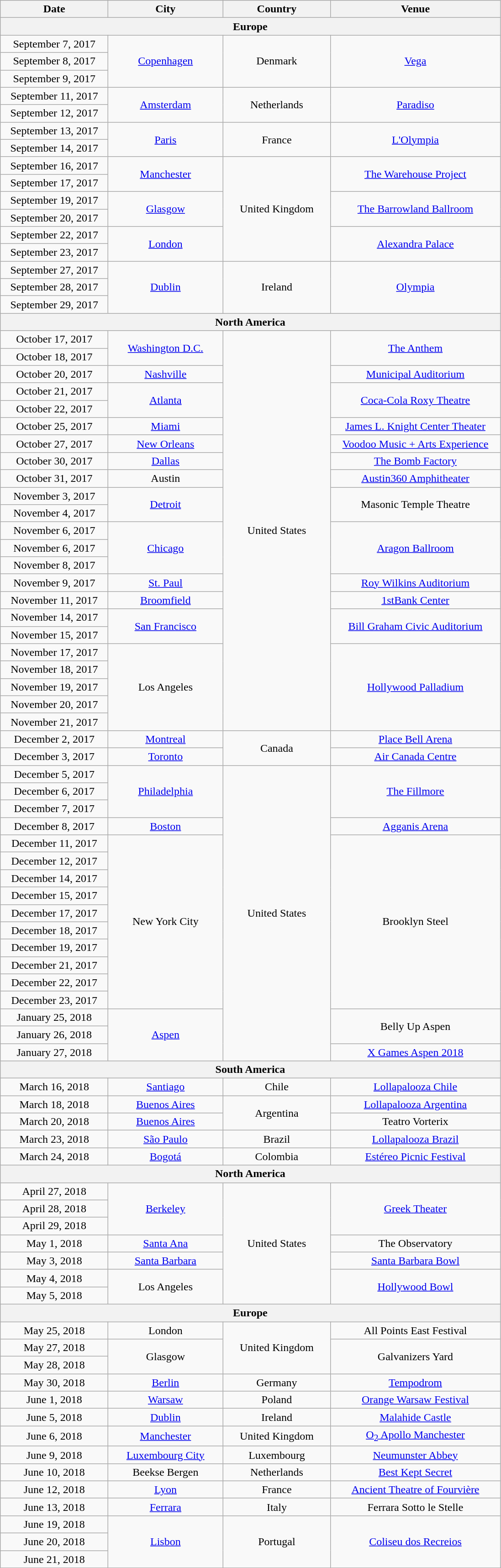<table class="wikitable plainrowheaders collapsible collapsed" style="text-align:center;">
<tr>
<th style="width:150px;">Date</th>
<th style="width:160px;">City</th>
<th style="width:150px;">Country</th>
<th style="width:240px;">Venue</th>
</tr>
<tr>
<th colspan="4"><strong>Europe</strong></th>
</tr>
<tr>
<td>September 7, 2017</td>
<td rowspan=3><a href='#'>Copenhagen</a></td>
<td rowspan=3>Denmark</td>
<td rowspan=3><a href='#'>Vega</a></td>
</tr>
<tr>
<td>September 8, 2017</td>
</tr>
<tr>
<td>September 9, 2017</td>
</tr>
<tr>
<td>September 11, 2017</td>
<td rowspan=2><a href='#'>Amsterdam</a></td>
<td rowspan=2>Netherlands</td>
<td rowspan=2><a href='#'>Paradiso</a></td>
</tr>
<tr>
<td>September 12, 2017</td>
</tr>
<tr>
<td>September 13, 2017</td>
<td rowspan=2><a href='#'>Paris</a></td>
<td rowspan=2>France</td>
<td rowspan=2><a href='#'>L'Olympia</a></td>
</tr>
<tr>
<td>September 14, 2017</td>
</tr>
<tr>
<td>September 16, 2017</td>
<td rowspan=2><a href='#'>Manchester</a></td>
<td rowspan=6>United Kingdom</td>
<td rowspan=2><a href='#'>The Warehouse Project</a></td>
</tr>
<tr>
<td>September 17, 2017</td>
</tr>
<tr>
<td>September 19, 2017</td>
<td rowspan=2><a href='#'>Glasgow</a></td>
<td rowspan=2><a href='#'>The Barrowland Ballroom</a></td>
</tr>
<tr>
<td>September 20, 2017</td>
</tr>
<tr>
<td>September 22, 2017</td>
<td rowspan=2><a href='#'>London</a></td>
<td rowspan=2><a href='#'>Alexandra Palace</a></td>
</tr>
<tr>
<td>September 23, 2017</td>
</tr>
<tr>
<td>September 27, 2017</td>
<td rowspan=3><a href='#'>Dublin</a></td>
<td rowspan=3>Ireland</td>
<td rowspan=3><a href='#'>Olympia</a></td>
</tr>
<tr>
<td>September 28, 2017</td>
</tr>
<tr>
<td>September 29, 2017</td>
</tr>
<tr>
<th colspan="4"><strong>North America</strong></th>
</tr>
<tr>
<td>October 17, 2017</td>
<td rowspan=2><a href='#'>Washington D.C.</a></td>
<td rowspan=23>United States</td>
<td rowspan=2><a href='#'>The Anthem</a></td>
</tr>
<tr>
<td>October 18, 2017</td>
</tr>
<tr>
<td>October 20, 2017</td>
<td><a href='#'>Nashville</a></td>
<td><a href='#'>Municipal Auditorium</a></td>
</tr>
<tr>
<td>October 21, 2017</td>
<td rowspan=2><a href='#'>Atlanta</a></td>
<td rowspan=2><a href='#'>Coca-Cola Roxy Theatre</a></td>
</tr>
<tr>
<td>October 22, 2017</td>
</tr>
<tr>
<td>October 25, 2017</td>
<td><a href='#'>Miami</a></td>
<td><a href='#'>James L. Knight Center Theater</a></td>
</tr>
<tr>
<td>October 27, 2017</td>
<td><a href='#'>New Orleans</a></td>
<td><a href='#'>Voodoo Music + Arts Experience</a></td>
</tr>
<tr>
<td>October 30, 2017</td>
<td><a href='#'>Dallas</a></td>
<td><a href='#'>The Bomb Factory</a></td>
</tr>
<tr>
<td>October 31, 2017</td>
<td>Austin</td>
<td><a href='#'>Austin360 Amphitheater</a></td>
</tr>
<tr>
<td>November 3, 2017</td>
<td rowspan=2><a href='#'>Detroit</a></td>
<td rowspan=2>Masonic Temple Theatre</td>
</tr>
<tr>
<td>November 4, 2017</td>
</tr>
<tr>
<td>November 6, 2017</td>
<td rowspan=3><a href='#'>Chicago</a></td>
<td rowspan=3><a href='#'>Aragon Ballroom</a></td>
</tr>
<tr>
<td>November 6, 2017</td>
</tr>
<tr>
<td>November 8, 2017</td>
</tr>
<tr>
<td>November 9, 2017</td>
<td><a href='#'>St. Paul</a></td>
<td><a href='#'>Roy Wilkins Auditorium</a></td>
</tr>
<tr>
<td>November 11, 2017</td>
<td><a href='#'>Broomfield</a></td>
<td><a href='#'>1stBank Center</a></td>
</tr>
<tr>
<td>November 14, 2017</td>
<td rowspan=2><a href='#'>San Francisco</a></td>
<td rowspan=2><a href='#'>Bill Graham Civic Auditorium</a></td>
</tr>
<tr>
<td>November 15, 2017</td>
</tr>
<tr>
<td>November 17, 2017</td>
<td rowspan=5>Los Angeles</td>
<td rowspan=5><a href='#'>Hollywood Palladium</a></td>
</tr>
<tr>
<td>November 18, 2017</td>
</tr>
<tr>
<td>November 19, 2017</td>
</tr>
<tr>
<td>November 20, 2017</td>
</tr>
<tr>
<td>November 21, 2017</td>
</tr>
<tr>
<td>December 2, 2017</td>
<td><a href='#'>Montreal</a></td>
<td rowspan=2>Canada</td>
<td><a href='#'>Place Bell Arena</a></td>
</tr>
<tr>
<td>December 3, 2017</td>
<td><a href='#'>Toronto</a></td>
<td><a href='#'>Air Canada Centre</a></td>
</tr>
<tr>
<td>December 5, 2017</td>
<td rowspan=3><a href='#'>Philadelphia</a></td>
<td rowspan=17>United States</td>
<td rowspan=3><a href='#'>The Fillmore</a></td>
</tr>
<tr>
<td>December 6, 2017</td>
</tr>
<tr>
<td>December 7, 2017</td>
</tr>
<tr>
<td>December 8, 2017</td>
<td><a href='#'>Boston</a></td>
<td><a href='#'>Agganis Arena</a></td>
</tr>
<tr>
<td>December 11, 2017</td>
<td rowspan=10>New York City</td>
<td rowspan=10>Brooklyn Steel</td>
</tr>
<tr>
<td>December 12, 2017</td>
</tr>
<tr>
<td>December 14, 2017</td>
</tr>
<tr>
<td>December 15, 2017</td>
</tr>
<tr>
<td>December 17, 2017</td>
</tr>
<tr>
<td>December 18, 2017</td>
</tr>
<tr>
<td>December 19, 2017</td>
</tr>
<tr>
<td>December 21, 2017</td>
</tr>
<tr>
<td>December 22, 2017</td>
</tr>
<tr>
<td>December 23, 2017</td>
</tr>
<tr>
<td>January 25, 2018</td>
<td rowspan=3><a href='#'>Aspen</a></td>
<td rowspan=2>Belly Up Aspen</td>
</tr>
<tr>
<td>January 26, 2018</td>
</tr>
<tr>
<td>January 27, 2018</td>
<td rowspan=1><a href='#'>X Games Aspen 2018</a></td>
</tr>
<tr>
<th colspan="4"><strong>South America</strong></th>
</tr>
<tr>
<td>March 16, 2018</td>
<td rowspan=1><a href='#'>Santiago</a></td>
<td rowspan=1>Chile</td>
<td rowspan=1><a href='#'>Lollapalooza Chile</a></td>
</tr>
<tr>
<td>March 18, 2018</td>
<td rowspan=1><a href='#'>Buenos Aires</a></td>
<td rowspan=2>Argentina</td>
<td rowspan=1><a href='#'>Lollapalooza Argentina</a></td>
</tr>
<tr>
<td>March 20, 2018</td>
<td rowspan=1><a href='#'>Buenos Aires</a></td>
<td rowspan=1>Teatro Vorterix</td>
</tr>
<tr>
<td>March 23, 2018</td>
<td rowspan=1><a href='#'>São Paulo</a></td>
<td rowspan=1>Brazil</td>
<td rowspan=1><a href='#'>Lollapalooza Brazil</a></td>
</tr>
<tr>
<td>March 24, 2018</td>
<td rowspan=1><a href='#'>Bogotá</a></td>
<td rowspan=1>Colombia</td>
<td rowspan=1><a href='#'>Estéreo Picnic Festival</a></td>
</tr>
<tr>
<th colspan="4"><strong>North America</strong></th>
</tr>
<tr>
<td>April 27, 2018</td>
<td rowspan=3><a href='#'>Berkeley</a></td>
<td rowspan=7>United States</td>
<td rowspan=3><a href='#'>Greek Theater</a></td>
</tr>
<tr>
<td>April 28, 2018</td>
</tr>
<tr>
<td>April 29, 2018</td>
</tr>
<tr>
<td>May 1, 2018</td>
<td rowspan=1><a href='#'>Santa Ana</a></td>
<td rowspan=1>The Observatory</td>
</tr>
<tr>
<td>May 3, 2018</td>
<td rowspan=1><a href='#'>Santa Barbara</a></td>
<td rowspan=1><a href='#'>Santa Barbara Bowl</a></td>
</tr>
<tr>
<td>May 4, 2018</td>
<td rowspan=2>Los Angeles</td>
<td rowspan=2><a href='#'>Hollywood Bowl</a></td>
</tr>
<tr>
<td>May 5, 2018</td>
</tr>
<tr>
<th colspan="4"><strong>Europe</strong></th>
</tr>
<tr>
<td>May 25, 2018</td>
<td rowspan=1>London</td>
<td rowspan=3>United Kingdom</td>
<td rowspan=1>All Points East Festival</td>
</tr>
<tr>
<td>May 27, 2018</td>
<td rowspan=2>Glasgow</td>
<td rowspan=2>Galvanizers Yard</td>
</tr>
<tr>
<td>May 28, 2018</td>
</tr>
<tr>
<td>May 30, 2018</td>
<td rowspan=1><a href='#'>Berlin</a></td>
<td rowspan=1>Germany</td>
<td rowspan=1><a href='#'>Tempodrom</a></td>
</tr>
<tr>
<td>June 1, 2018</td>
<td rowspan=1><a href='#'>Warsaw</a></td>
<td rowspan=1>Poland</td>
<td rowspan=1><a href='#'>Orange Warsaw Festival</a></td>
</tr>
<tr>
<td>June 5, 2018</td>
<td rowspan=1><a href='#'>Dublin</a></td>
<td rowspan=1>Ireland</td>
<td rowspan=1><a href='#'>Malahide Castle</a></td>
</tr>
<tr>
<td>June 6, 2018</td>
<td rowspan=1><a href='#'>Manchester</a></td>
<td rowspan=1>United Kingdom</td>
<td rowspan=1><a href='#'>O<sub>2</sub> Apollo Manchester</a></td>
</tr>
<tr>
<td>June 9, 2018</td>
<td rowspan=1><a href='#'>Luxembourg City</a></td>
<td rowspan=1>Luxembourg</td>
<td rowspan=1><a href='#'>Neumunster Abbey</a></td>
</tr>
<tr>
<td>June 10, 2018</td>
<td rowspan=1>Beekse Bergen</td>
<td rowspan=1>Netherlands</td>
<td rowspan=1><a href='#'>Best Kept Secret</a></td>
</tr>
<tr>
<td>June 12, 2018</td>
<td rowspan=1><a href='#'>Lyon</a></td>
<td rowspan=1>France</td>
<td rowspan=1><a href='#'>Ancient Theatre of Fourvière</a></td>
</tr>
<tr>
<td>June 13, 2018</td>
<td rowspan=1><a href='#'>Ferrara</a></td>
<td rowspan=1>Italy</td>
<td rowspan=1>Ferrara Sotto le Stelle</td>
</tr>
<tr>
<td>June 19, 2018</td>
<td rowspan=3><a href='#'>Lisbon</a></td>
<td rowspan=3>Portugal</td>
<td rowspan=3><a href='#'>Coliseu dos Recreios</a></td>
</tr>
<tr>
<td>June 20, 2018</td>
</tr>
<tr>
<td>June 21, 2018</td>
</tr>
<tr>
</tr>
</table>
